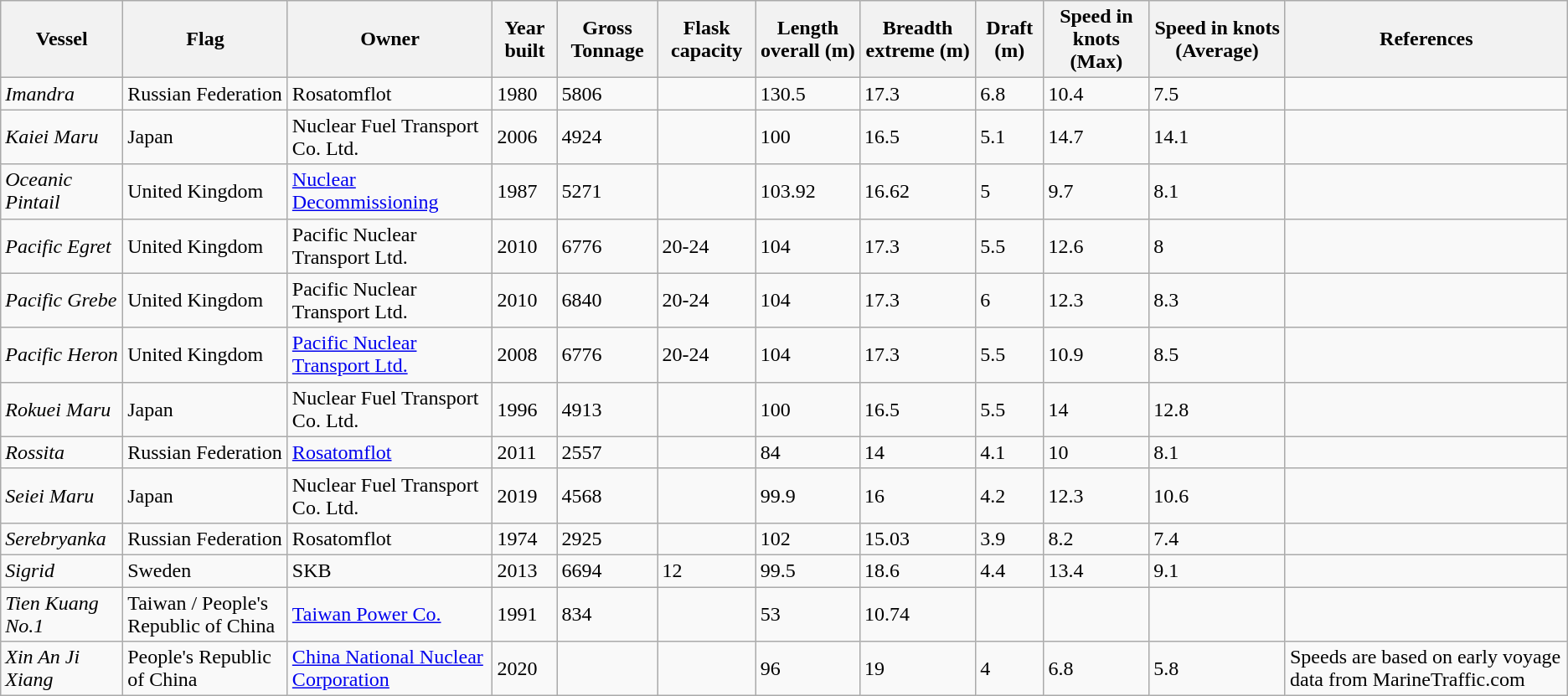<table class="wikitable sortable">
<tr>
<th>Vessel</th>
<th>Flag</th>
<th>Owner</th>
<th>Year built</th>
<th>Gross Tonnage</th>
<th>Flask capacity</th>
<th>Length overall (m)</th>
<th>Breadth extreme (m)</th>
<th>Draft (m)</th>
<th>Speed in knots (Max)</th>
<th>Speed in knots (Average)</th>
<th>References</th>
</tr>
<tr>
<td><em>Imandra</em></td>
<td> Russian Federation</td>
<td>Rosatomflot</td>
<td>1980</td>
<td>5806</td>
<td></td>
<td>130.5</td>
<td>17.3</td>
<td>6.8</td>
<td>10.4</td>
<td>7.5</td>
<td></td>
</tr>
<tr>
<td><em>Kaiei Maru</em></td>
<td> Japan</td>
<td>Nuclear Fuel Transport Co. Ltd.</td>
<td>2006</td>
<td>4924</td>
<td></td>
<td>100</td>
<td>16.5</td>
<td>5.1</td>
<td>14.7</td>
<td>14.1</td>
<td></td>
</tr>
<tr>
<td><em>Oceanic Pintail</em></td>
<td> United Kingdom</td>
<td><a href='#'>Nuclear Decommissioning</a></td>
<td>1987</td>
<td>5271</td>
<td></td>
<td>103.92</td>
<td>16.62</td>
<td>5</td>
<td>9.7</td>
<td>8.1</td>
<td></td>
</tr>
<tr>
<td><em>Pacific Egret</em></td>
<td> United Kingdom</td>
<td>Pacific Nuclear Transport Ltd.</td>
<td>2010</td>
<td>6776</td>
<td>20-24</td>
<td>104</td>
<td>17.3</td>
<td>5.5</td>
<td>12.6</td>
<td>8</td>
<td></td>
</tr>
<tr>
<td><em>Pacific Grebe</em></td>
<td> United Kingdom</td>
<td>Pacific Nuclear Transport Ltd.</td>
<td>2010</td>
<td>6840</td>
<td>20-24</td>
<td>104</td>
<td>17.3</td>
<td>6</td>
<td>12.3</td>
<td>8.3</td>
<td></td>
</tr>
<tr>
<td><em>Pacific Heron</em></td>
<td> United Kingdom</td>
<td><a href='#'>Pacific Nuclear Transport Ltd.</a></td>
<td>2008</td>
<td>6776</td>
<td>20-24</td>
<td>104</td>
<td>17.3</td>
<td>5.5</td>
<td>10.9</td>
<td>8.5</td>
<td></td>
</tr>
<tr>
<td><em>Rokuei Maru</em></td>
<td> Japan</td>
<td>Nuclear Fuel Transport Co. Ltd.</td>
<td>1996</td>
<td>4913</td>
<td></td>
<td>100</td>
<td>16.5</td>
<td>5.5</td>
<td>14</td>
<td>12.8</td>
<td></td>
</tr>
<tr>
<td><em>Rossita</em></td>
<td> Russian Federation</td>
<td><a href='#'>Rosatomflot</a></td>
<td>2011</td>
<td>2557</td>
<td></td>
<td>84</td>
<td>14</td>
<td>4.1</td>
<td>10</td>
<td>8.1</td>
<td></td>
</tr>
<tr>
<td><em>Seiei Maru</em></td>
<td> Japan</td>
<td>Nuclear Fuel Transport Co. Ltd.</td>
<td>2019</td>
<td>4568</td>
<td></td>
<td>99.9</td>
<td>16</td>
<td>4.2</td>
<td>12.3</td>
<td>10.6</td>
<td></td>
</tr>
<tr>
<td><em>Serebryanka</em></td>
<td> Russian Federation</td>
<td>Rosatomflot</td>
<td>1974</td>
<td>2925</td>
<td></td>
<td>102</td>
<td>15.03</td>
<td>3.9</td>
<td>8.2</td>
<td>7.4</td>
<td></td>
</tr>
<tr>
<td><em>Sigrid</em></td>
<td> Sweden</td>
<td>SKB</td>
<td>2013</td>
<td>6694</td>
<td>12</td>
<td>99.5</td>
<td>18.6</td>
<td>4.4</td>
<td>13.4</td>
<td>9.1</td>
<td></td>
</tr>
<tr>
<td><em>Tien Kuang No.1</em></td>
<td> Taiwan / People's Republic of China</td>
<td><a href='#'>Taiwan Power Co.</a></td>
<td>1991</td>
<td>834</td>
<td></td>
<td>53</td>
<td>10.74</td>
<td></td>
<td></td>
<td></td>
<td></td>
</tr>
<tr>
<td><em>Xin An Ji Xiang</em></td>
<td> People's Republic of China</td>
<td><a href='#'>China National Nuclear Corporation</a></td>
<td>2020</td>
<td></td>
<td></td>
<td>96</td>
<td>19</td>
<td>4</td>
<td>6.8</td>
<td>5.8</td>
<td> Speeds are based on early voyage data from MarineTraffic.com</td>
</tr>
</table>
